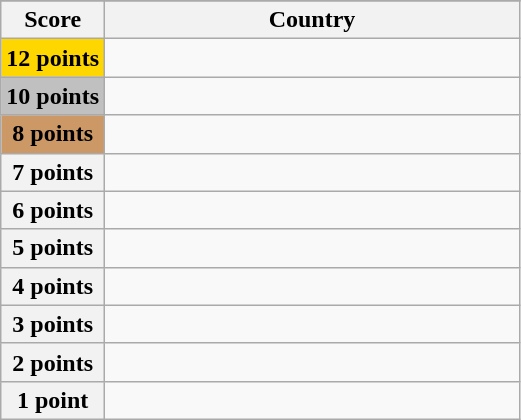<table class="wikitable">
<tr>
</tr>
<tr>
<th scope="col" width="20%">Score</th>
<th scope="col">Country</th>
</tr>
<tr>
<th scope="row" style="background:gold">12 points</th>
<td></td>
</tr>
<tr>
<th scope="row" style="background:silver">10 points</th>
<td></td>
</tr>
<tr>
<th scope="row" style="background:#CC9966">8 points</th>
<td></td>
</tr>
<tr>
<th scope="row">7 points</th>
<td></td>
</tr>
<tr>
<th scope="row">6 points</th>
<td></td>
</tr>
<tr>
<th scope="row">5 points</th>
<td></td>
</tr>
<tr>
<th scope="row">4 points</th>
<td></td>
</tr>
<tr>
<th scope="row">3 points</th>
<td></td>
</tr>
<tr>
<th scope="row">2 points</th>
<td></td>
</tr>
<tr>
<th scope="row">1 point</th>
<td></td>
</tr>
</table>
